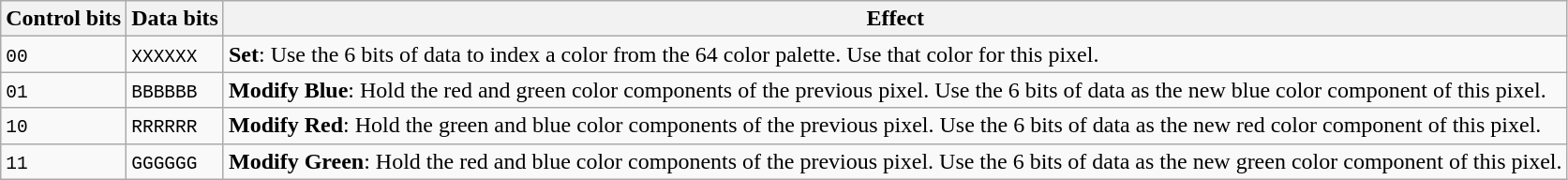<table class="wikitable">
<tr>
<th>Control bits</th>
<th>Data bits</th>
<th>Effect</th>
</tr>
<tr>
<td><code>00</code></td>
<td><code>XXXXXX</code></td>
<td><strong>Set</strong>: Use the 6 bits of data to index a color from the 64 color palette. Use that color for this pixel.</td>
</tr>
<tr>
<td><code>01</code></td>
<td><code>BBBBBB</code></td>
<td><strong>Modify Blue</strong>: Hold the red and green color components of the previous pixel. Use the 6 bits of data as the new blue color component of this pixel.</td>
</tr>
<tr>
<td><code>10</code></td>
<td><code>RRRRRR</code></td>
<td><strong>Modify Red</strong>: Hold the green and blue color components of the previous pixel. Use the 6 bits of data as the new red color component of this pixel.</td>
</tr>
<tr>
<td><code>11</code></td>
<td><code>GGGGGG</code></td>
<td><strong>Modify Green</strong>: Hold the red and blue color components of the previous pixel. Use the 6 bits of data as the new green color component of this pixel.</td>
</tr>
</table>
